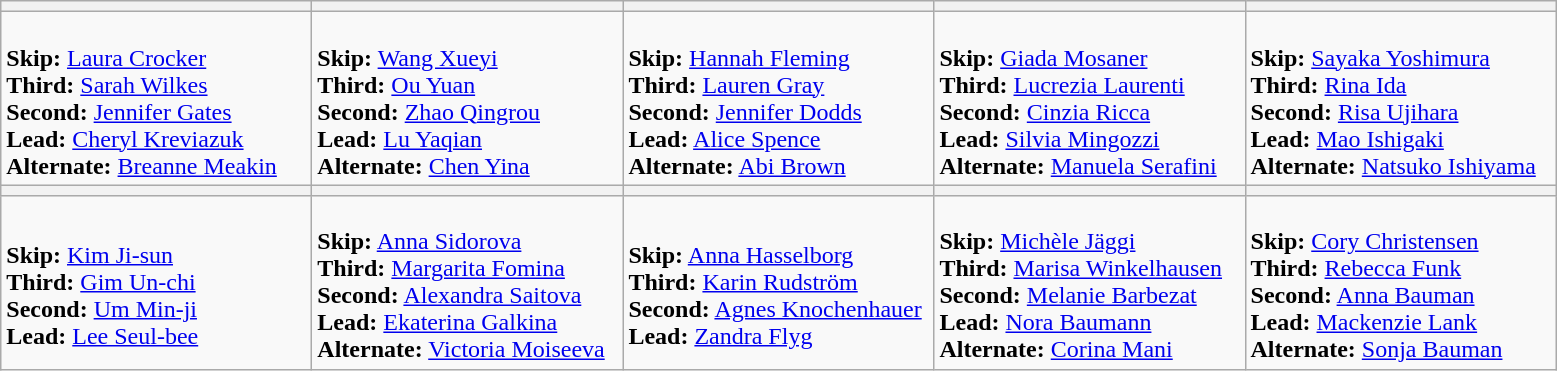<table class="wikitable">
<tr>
<th width=200></th>
<th width=200></th>
<th width=200></th>
<th width=200></th>
<th width=200></th>
</tr>
<tr>
<td><br><strong>Skip:</strong> <a href='#'>Laura Crocker</a><br>
<strong>Third:</strong> <a href='#'>Sarah Wilkes</a><br>
<strong>Second:</strong> <a href='#'>Jennifer Gates</a><br>
<strong>Lead:</strong> <a href='#'>Cheryl Kreviazuk</a><br>
<strong>Alternate:</strong> <a href='#'>Breanne Meakin</a></td>
<td><br><strong>Skip:</strong> <a href='#'>Wang Xueyi</a><br>
<strong>Third:</strong> <a href='#'>Ou Yuan</a><br>
<strong>Second:</strong> <a href='#'>Zhao Qingrou</a><br>
<strong>Lead:</strong> <a href='#'>Lu Yaqian</a><br>
<strong>Alternate:</strong> <a href='#'>Chen Yina</a></td>
<td><br><strong>Skip:</strong> <a href='#'>Hannah Fleming</a><br>
<strong>Third:</strong> <a href='#'>Lauren Gray</a><br>
<strong>Second:</strong> <a href='#'>Jennifer Dodds</a><br>
<strong>Lead:</strong> <a href='#'>Alice Spence</a><br>
<strong>Alternate:</strong> <a href='#'>Abi Brown</a></td>
<td><br><strong>Skip:</strong> <a href='#'>Giada Mosaner</a><br>
<strong>Third:</strong> <a href='#'>Lucrezia Laurenti</a><br>
<strong>Second:</strong> <a href='#'>Cinzia Ricca</a><br>
<strong>Lead:</strong> <a href='#'>Silvia Mingozzi</a><br>
<strong>Alternate:</strong> <a href='#'>Manuela Serafini</a></td>
<td><br><strong>Skip:</strong> <a href='#'>Sayaka Yoshimura</a><br>
<strong>Third:</strong> <a href='#'>Rina Ida</a><br>
<strong>Second:</strong> <a href='#'>Risa Ujihara</a><br>
<strong>Lead:</strong> <a href='#'>Mao Ishigaki</a><br>
<strong>Alternate:</strong> <a href='#'>Natsuko Ishiyama</a></td>
</tr>
<tr>
<th width=200></th>
<th width=200></th>
<th width=200></th>
<th width=200></th>
<th width=200></th>
</tr>
<tr>
<td><br><strong>Skip:</strong> <a href='#'>Kim Ji-sun</a><br>
<strong>Third:</strong> <a href='#'>Gim Un-chi</a><br>
<strong>Second:</strong> <a href='#'>Um Min-ji</a><br>
<strong>Lead:</strong> <a href='#'>Lee Seul-bee</a></td>
<td><br><strong>Skip:</strong> <a href='#'>Anna Sidorova</a><br>
<strong>Third:</strong> <a href='#'>Margarita Fomina</a><br>
<strong>Second:</strong> <a href='#'>Alexandra Saitova</a><br>
<strong>Lead:</strong> <a href='#'>Ekaterina Galkina</a><br>
<strong>Alternate:</strong> <a href='#'>Victoria Moiseeva</a></td>
<td><br><strong>Skip:</strong> <a href='#'>Anna Hasselborg</a><br>
<strong>Third:</strong> <a href='#'>Karin Rudström</a><br>
<strong>Second:</strong> <a href='#'>Agnes Knochenhauer</a><br>
<strong>Lead:</strong> <a href='#'>Zandra Flyg</a></td>
<td><br><strong>Skip:</strong> <a href='#'>Michèle Jäggi</a><br>
<strong>Third:</strong> <a href='#'>Marisa Winkelhausen</a><br>
<strong>Second:</strong> <a href='#'>Melanie Barbezat</a><br>
<strong>Lead:</strong> <a href='#'>Nora Baumann</a><br>
<strong>Alternate:</strong> <a href='#'>Corina Mani</a></td>
<td><br><strong>Skip:</strong> <a href='#'>Cory Christensen</a><br>
<strong>Third:</strong> <a href='#'>Rebecca Funk</a><br>
<strong>Second:</strong> <a href='#'>Anna Bauman</a><br>
<strong>Lead:</strong> <a href='#'>Mackenzie Lank</a><br>
<strong>Alternate:</strong> <a href='#'>Sonja Bauman</a></td>
</tr>
</table>
